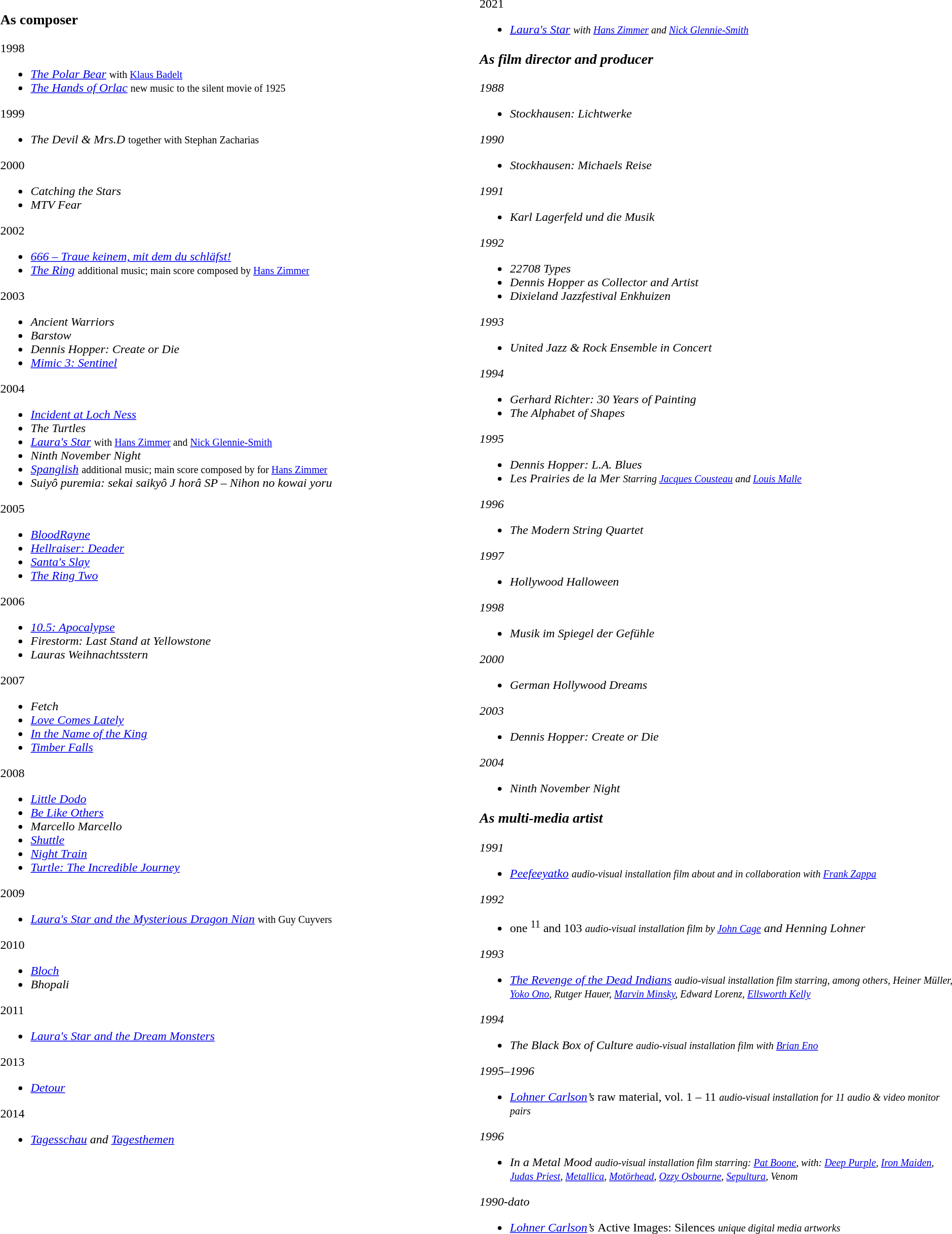<table style="width:100%;">
<tr valign="top">
<td style="width:50%;"><br><h3>As composer</h3>1998<ul><li><em><a href='#'>The Polar Bear</a></em> <small>with <a href='#'>Klaus Badelt</a></small></li><li><a href='#'><em>The Hands of Orlac</em></a> <small> new music to the silent movie of 1925</small></li></ul>1999<ul><li><em>The Devil & Mrs.D</em> <small>together with Stephan Zacharias </small></li></ul>2000<ul><li><em>Catching the Stars</em></li><li><em>MTV Fear</em></li></ul>2002<ul><li><em><a href='#'>666 – Traue keinem, mit dem du schläfst!</a></em></li><li><a href='#'><em>The Ring</em></a> <small>additional music; main score composed by <a href='#'>Hans Zimmer</a></small></li></ul>2003<ul><li><em>Ancient Warriors</em></li><li><em>Barstow</em></li><li><em>Dennis Hopper: Create or Die</em></li><li><em><a href='#'>Mimic 3: Sentinel</a></em></li></ul>2004<ul><li><em><a href='#'>Incident at Loch Ness</a></em></li><li><em>The Turtles</em></li><li><em><a href='#'>Laura's Star</a></em> <small>with <a href='#'>Hans Zimmer</a> and <a href='#'>Nick Glennie-Smith</a></small></li><li><em>Ninth November Night</em></li><li><em><a href='#'>Spanglish</a></em> <small>additional music; main score composed by for <a href='#'>Hans Zimmer</a></small></li><li><em>Suiyô puremia: sekai saikyô J horâ SP – Nihon no kowai yoru</em></li></ul>2005<ul><li><a href='#'><em>BloodRayne</em></a></li><li><em><a href='#'>Hellraiser: Deader</a></em></li><li><em><a href='#'>Santa's Slay</a></em></li><li><em><a href='#'>The Ring Two</a></em></li></ul>2006<ul><li><em><a href='#'>10.5: Apocalypse</a></em></li><li><em>Firestorm: Last Stand at Yellowstone</em></li><li><em>Lauras Weihnachtsstern</em></li></ul>2007<ul><li><em>Fetch</em></li><li><em><a href='#'>Love Comes Lately</a></em></li><li><em><a href='#'>In the Name of the King</a></em></li><li><em><a href='#'>Timber Falls</a></em></li></ul>2008<ul><li><em><a href='#'>Little Dodo</a></em></li><li><em><a href='#'>Be Like Others</a></em></li><li><em>Marcello Marcello</em></li><li><a href='#'><em>Shuttle</em></a></li><li><a href='#'><em>Night Train</em></a></li><li><em><a href='#'>Turtle: The Incredible Journey</a></em></li></ul>2009<ul><li><em><a href='#'>Laura's Star and the Mysterious Dragon Nian</a></em> <small>with Guy Cuyvers</small></li></ul>2010<ul><li><em><a href='#'>Bloch</a></em></li><li><em>Bhopali</em></li></ul>2011<ul><li><em><a href='#'>Laura's Star and the Dream Monsters</a></em></li></ul>2013<ul><li><em><a href='#'>Detour</a></em></li></ul>2014<ul><li><em><a href='#'>Tagesschau</a> and <a href='#'>Tagesthemen</a></em></li></ul></td>
<td style="width:50%;"><br>2021<ul><li><em><a href='#'>Laura's Star</a> <small>with <a href='#'>Hans Zimmer</a> and <a href='#'>Nick Glennie-Smith</a></small></li></ul><h3>As film director and producer</h3>1988<ul><li>Stockhausen: Lichtwerke</li></ul>1990<ul><li>Stockhausen: Michaels Reise</li></ul>1991<ul><li>Karl Lagerfeld und die Musik</li></ul>1992<ul><li>22708 Types</li><li>Dennis Hopper as Collector and Artist</li><li>Dixieland Jazzfestival Enkhuizen</li></ul>1993<ul><li>United Jazz & Rock Ensemble in Concert</li></ul>1994<ul><li>Gerhard Richter: 30 Years of Painting</li><li>The Alphabet of Shapes</li></ul>1995<ul><li>Dennis Hopper: L.A. Blues</li><li>Les Prairies de la Mer <small>Starring <a href='#'>Jacques Cousteau</a> and <a href='#'>Louis Malle</a></small></li></ul>1996<ul><li>The Modern String Quartet</li></ul>1997<ul><li>Hollywood Halloween</li></ul>1998<ul><li>Musik im Spiegel der Gefühle</li></ul>2000<ul><li>German Hollywood Dreams</li></ul>2003<ul><li>Dennis Hopper: Create or Die</li></ul>2004<ul><li>Ninth November Night</li></ul><h3>As multi-media artist</h3>1991<ul><li><a href='#'>Peefeeyatko</a> <small>audio-visual installation film about and in collaboration with <a href='#'>Frank Zappa</a></small></li></ul>1992<ul><li></em>one <sup>11</sup> and 103<em> <small>audio-visual installation film by <a href='#'>John Cage</a></small> and Henning Lohner</li></ul>1993<ul><li><a href='#'>The Revenge of the Dead Indians</a> <small>audio-visual installation film starring, among others, Heiner Müller, <a href='#'>Yoko Ono</a>, Rutger Hauer, <a href='#'>Marvin Minsky</a>, Edward Lorenz, <a href='#'>Ellsworth Kelly</a></small></li></ul>1994<ul><li>The Black Box of Culture <small>audio-visual installation film with <a href='#'>Brian Eno</a></small></li></ul>1995–1996<ul><li><a href='#'>Lohner Carlson</a>’s </em>raw material, vol. 1 – 11<em> <small>audio-visual installation for 11 audio & video monitor pairs</small></li></ul>1996<ul><li>In a Metal Mood <small>audio-visual installation film starring: <a href='#'>Pat Boone</a>, with: <a href='#'>Deep Purple</a>, <a href='#'>Iron Maiden</a>, <a href='#'>Judas Priest</a>, <a href='#'>Metallica</a>, <a href='#'>Motörhead</a>, <a href='#'>Ozzy Osbourne</a>, <a href='#'>Sepultura</a>, Venom</small></li></ul>1990-dato<ul><li><a href='#'>Lohner Carlson</a>’s </em>Active Images: Silences<em> <small>unique digital media artworks</small></li></ul></td>
</tr>
</table>
